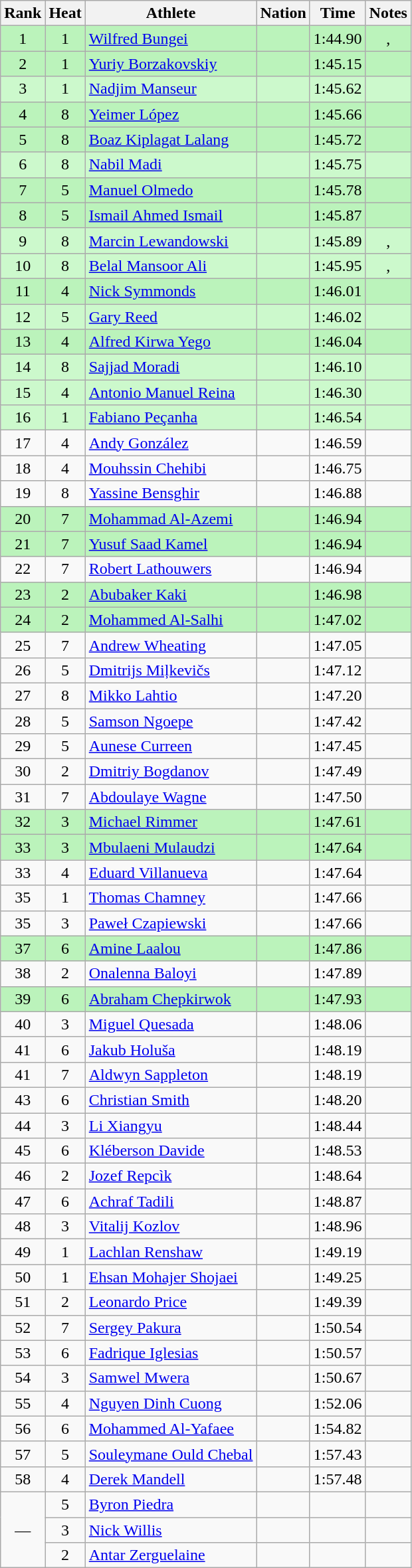<table class="wikitable sortable" style="text-align:center" cellspacing="0">
<tr>
<th>Rank</th>
<th>Heat</th>
<th>Athlete</th>
<th>Nation</th>
<th>Time</th>
<th>Notes</th>
</tr>
<tr bgcolor=bbf3bb>
<td>1</td>
<td>1</td>
<td align="left"><a href='#'>Wilfred Bungei</a></td>
<td align="left"></td>
<td>1:44.90</td>
<td>, </td>
</tr>
<tr bgcolor=bbf3bb>
<td>2</td>
<td>1</td>
<td align="left"><a href='#'>Yuriy Borzakovskiy</a></td>
<td align="left"></td>
<td>1:45.15</td>
<td></td>
</tr>
<tr bgcolor=ccf9cc>
<td>3</td>
<td>1</td>
<td align="left"><a href='#'>Nadjim Manseur</a></td>
<td align="left"></td>
<td>1:45.62</td>
<td></td>
</tr>
<tr bgcolor=bbf3bb>
<td>4</td>
<td>8</td>
<td align="left"><a href='#'>Yeimer López</a></td>
<td align="left"></td>
<td>1:45.66</td>
<td></td>
</tr>
<tr bgcolor=bbf3bb>
<td>5</td>
<td>8</td>
<td align="left"><a href='#'>Boaz Kiplagat Lalang</a></td>
<td align="left"></td>
<td>1:45.72</td>
<td></td>
</tr>
<tr bgcolor=ccf9cc>
<td>6</td>
<td>8</td>
<td align="left"><a href='#'>Nabil Madi</a></td>
<td align="left"></td>
<td>1:45.75</td>
<td></td>
</tr>
<tr bgcolor=bbf3bb>
<td>7</td>
<td>5</td>
<td align="left"><a href='#'>Manuel Olmedo</a></td>
<td align="left"></td>
<td>1:45.78</td>
<td></td>
</tr>
<tr bgcolor=bbf3bb>
<td>8</td>
<td>5</td>
<td align="left"><a href='#'>Ismail Ahmed Ismail</a></td>
<td align="left"></td>
<td>1:45.87</td>
<td></td>
</tr>
<tr bgcolor=ccf9cc>
<td>9</td>
<td>8</td>
<td align="left"><a href='#'>Marcin Lewandowski</a></td>
<td align="left"></td>
<td>1:45.89</td>
<td>, </td>
</tr>
<tr bgcolor=ccf9cc>
<td>10</td>
<td>8</td>
<td align="left"><a href='#'>Belal Mansoor Ali</a></td>
<td align="left"></td>
<td>1:45.95</td>
<td>, </td>
</tr>
<tr bgcolor=bbf3bb>
<td>11</td>
<td>4</td>
<td align="left"><a href='#'>Nick Symmonds</a></td>
<td align="left"></td>
<td>1:46.01</td>
<td></td>
</tr>
<tr bgcolor=ccf9cc>
<td>12</td>
<td>5</td>
<td align="left"><a href='#'>Gary Reed</a></td>
<td align="left"></td>
<td>1:46.02</td>
<td></td>
</tr>
<tr bgcolor=bbf3bb>
<td>13</td>
<td>4</td>
<td align="left"><a href='#'>Alfred Kirwa Yego</a></td>
<td align="left"></td>
<td>1:46.04</td>
<td></td>
</tr>
<tr bgcolor=ccf9cc>
<td>14</td>
<td>8</td>
<td align="left"><a href='#'>Sajjad Moradi</a></td>
<td align="left"></td>
<td>1:46.10</td>
<td></td>
</tr>
<tr bgcolor=ccf9cc>
<td>15</td>
<td>4</td>
<td align="left"><a href='#'>Antonio Manuel Reina</a></td>
<td align="left"></td>
<td>1:46.30</td>
<td></td>
</tr>
<tr bgcolor=ccf9cc>
<td>16</td>
<td>1</td>
<td align="left"><a href='#'>Fabiano Peçanha</a></td>
<td align="left"></td>
<td>1:46.54</td>
<td></td>
</tr>
<tr>
<td>17</td>
<td>4</td>
<td align="left"><a href='#'>Andy González</a></td>
<td align="left"></td>
<td>1:46.59</td>
<td></td>
</tr>
<tr>
<td>18</td>
<td>4</td>
<td align="left"><a href='#'>Mouhssin Chehibi</a></td>
<td align="left"></td>
<td>1:46.75</td>
<td></td>
</tr>
<tr>
<td>19</td>
<td>8</td>
<td align="left"><a href='#'>Yassine Bensghir</a></td>
<td align="left"></td>
<td>1:46.88</td>
<td></td>
</tr>
<tr bgcolor=bbf3bb>
<td>20</td>
<td>7</td>
<td align="left"><a href='#'>Mohammad Al-Azemi</a></td>
<td align="left"></td>
<td>1:46.94</td>
<td></td>
</tr>
<tr bgcolor=bbf3bb>
<td>21</td>
<td>7</td>
<td align="left"><a href='#'>Yusuf Saad Kamel</a></td>
<td align="left"></td>
<td>1:46.94</td>
<td></td>
</tr>
<tr>
<td>22</td>
<td>7</td>
<td align="left"><a href='#'>Robert Lathouwers</a></td>
<td align="left"></td>
<td>1:46.94</td>
<td></td>
</tr>
<tr bgcolor=bbf3bb>
<td>23</td>
<td>2</td>
<td align="left"><a href='#'>Abubaker Kaki</a></td>
<td align="left"></td>
<td>1:46.98</td>
<td></td>
</tr>
<tr bgcolor=bbf3bb>
<td>24</td>
<td>2</td>
<td align="left"><a href='#'>Mohammed Al-Salhi</a></td>
<td align="left"></td>
<td>1:47.02</td>
<td></td>
</tr>
<tr>
<td>25</td>
<td>7</td>
<td align="left"><a href='#'>Andrew Wheating</a></td>
<td align="left"></td>
<td>1:47.05</td>
<td></td>
</tr>
<tr>
<td>26</td>
<td>5</td>
<td align="left"><a href='#'>Dmitrijs Miļkevičs</a></td>
<td align="left"></td>
<td>1:47.12</td>
<td></td>
</tr>
<tr>
<td>27</td>
<td>8</td>
<td align="left"><a href='#'>Mikko Lahtio</a></td>
<td align="left"></td>
<td>1:47.20</td>
<td></td>
</tr>
<tr>
<td>28</td>
<td>5</td>
<td align="left"><a href='#'>Samson Ngoepe</a></td>
<td align="left"></td>
<td>1:47.42</td>
<td></td>
</tr>
<tr>
<td>29</td>
<td>5</td>
<td align="left"><a href='#'>Aunese Curreen</a></td>
<td align="left"></td>
<td>1:47.45</td>
<td></td>
</tr>
<tr>
<td>30</td>
<td>2</td>
<td align="left"><a href='#'>Dmitriy Bogdanov</a></td>
<td align="left"></td>
<td>1:47.49</td>
<td></td>
</tr>
<tr>
<td>31</td>
<td>7</td>
<td align="left"><a href='#'>Abdoulaye Wagne</a></td>
<td align="left"></td>
<td>1:47.50</td>
<td></td>
</tr>
<tr bgcolor=bbf3bb>
<td>32</td>
<td>3</td>
<td align="left"><a href='#'>Michael Rimmer</a></td>
<td align="left"></td>
<td>1:47.61</td>
<td></td>
</tr>
<tr bgcolor=bbf3bb>
<td>33</td>
<td>3</td>
<td align="left"><a href='#'>Mbulaeni Mulaudzi</a></td>
<td align="left"></td>
<td>1:47.64</td>
<td></td>
</tr>
<tr>
<td>33</td>
<td>4</td>
<td align="left"><a href='#'>Eduard Villanueva</a></td>
<td align="left"></td>
<td>1:47.64</td>
<td></td>
</tr>
<tr>
<td>35</td>
<td>1</td>
<td align="left"><a href='#'>Thomas Chamney</a></td>
<td align="left"></td>
<td>1:47.66</td>
<td></td>
</tr>
<tr>
<td>35</td>
<td>3</td>
<td align="left"><a href='#'>Paweł Czapiewski</a></td>
<td align="left"></td>
<td>1:47.66</td>
<td></td>
</tr>
<tr bgcolor=bbf3bb>
<td>37</td>
<td>6</td>
<td align="left"><a href='#'>Amine Laalou</a></td>
<td align="left"></td>
<td>1:47.86</td>
<td></td>
</tr>
<tr>
<td>38</td>
<td>2</td>
<td align="left"><a href='#'>Onalenna Baloyi</a></td>
<td align="left"></td>
<td>1:47.89</td>
<td></td>
</tr>
<tr bgcolor=bbf3bb>
<td>39</td>
<td>6</td>
<td align="left"><a href='#'>Abraham Chepkirwok</a></td>
<td align="left"></td>
<td>1:47.93</td>
<td></td>
</tr>
<tr>
<td>40</td>
<td>3</td>
<td align="left"><a href='#'>Miguel Quesada</a></td>
<td align="left"></td>
<td>1:48.06</td>
<td></td>
</tr>
<tr>
<td>41</td>
<td>6</td>
<td align="left"><a href='#'>Jakub Holuša</a></td>
<td align="left"></td>
<td>1:48.19</td>
<td></td>
</tr>
<tr>
<td>41</td>
<td>7</td>
<td align="left"><a href='#'>Aldwyn Sappleton</a></td>
<td align="left"></td>
<td>1:48.19</td>
<td></td>
</tr>
<tr>
<td>43</td>
<td>6</td>
<td align="left"><a href='#'>Christian Smith</a></td>
<td align="left"></td>
<td>1:48.20</td>
<td></td>
</tr>
<tr>
<td>44</td>
<td>3</td>
<td align="left"><a href='#'>Li Xiangyu</a></td>
<td align="left"></td>
<td>1:48.44</td>
<td></td>
</tr>
<tr>
<td>45</td>
<td>6</td>
<td align="left"><a href='#'>Kléberson Davide</a></td>
<td align="left"></td>
<td>1:48.53</td>
<td></td>
</tr>
<tr>
<td>46</td>
<td>2</td>
<td align="left"><a href='#'>Jozef Repcìk</a></td>
<td align="left"></td>
<td>1:48.64</td>
<td></td>
</tr>
<tr>
<td>47</td>
<td>6</td>
<td align="left"><a href='#'>Achraf Tadili</a></td>
<td align="left"></td>
<td>1:48.87</td>
<td></td>
</tr>
<tr>
<td>48</td>
<td>3</td>
<td align="left"><a href='#'>Vitalij Kozlov</a></td>
<td align="left"></td>
<td>1:48.96</td>
<td></td>
</tr>
<tr>
<td>49</td>
<td>1</td>
<td align="left"><a href='#'>Lachlan Renshaw</a></td>
<td align="left"></td>
<td>1:49.19</td>
<td></td>
</tr>
<tr>
<td>50</td>
<td>1</td>
<td align="left"><a href='#'>Ehsan Mohajer Shojaei</a></td>
<td align="left"></td>
<td>1:49.25</td>
<td></td>
</tr>
<tr>
<td>51</td>
<td>2</td>
<td align="left"><a href='#'>Leonardo Price</a></td>
<td align="left"></td>
<td>1:49.39</td>
<td></td>
</tr>
<tr>
<td>52</td>
<td>7</td>
<td align="left"><a href='#'>Sergey Pakura</a></td>
<td align="left"></td>
<td>1:50.54</td>
<td></td>
</tr>
<tr>
<td>53</td>
<td>6</td>
<td align="left"><a href='#'>Fadrique Iglesias</a></td>
<td align="left"></td>
<td>1:50.57</td>
<td></td>
</tr>
<tr>
<td>54</td>
<td>3</td>
<td align="left"><a href='#'>Samwel Mwera</a></td>
<td align="left"></td>
<td>1:50.67</td>
<td></td>
</tr>
<tr>
<td>55</td>
<td>4</td>
<td align="left"><a href='#'>Nguyen Dinh Cuong</a></td>
<td align="left"></td>
<td>1:52.06</td>
<td></td>
</tr>
<tr>
<td>56</td>
<td>6</td>
<td align="left"><a href='#'>Mohammed Al-Yafaee</a></td>
<td align="left"></td>
<td>1:54.82</td>
<td></td>
</tr>
<tr>
<td>57</td>
<td>5</td>
<td align="left"><a href='#'>Souleymane Ould Chebal</a></td>
<td align="left"></td>
<td>1:57.43</td>
<td></td>
</tr>
<tr>
<td>58</td>
<td>4</td>
<td align="left"><a href='#'>Derek Mandell</a></td>
<td align="left"></td>
<td>1:57.48</td>
<td></td>
</tr>
<tr>
<td rowspan=3 data-sort-value=59>—</td>
<td>5</td>
<td align="left"><a href='#'>Byron Piedra</a></td>
<td align="left"></td>
<td data-sort-value=9:99.99></td>
<td></td>
</tr>
<tr>
<td>3</td>
<td align="left"><a href='#'>Nick Willis</a></td>
<td align="left"></td>
<td data-sort-value=9:99.99></td>
<td></td>
</tr>
<tr>
<td>2</td>
<td align="left"><a href='#'>Antar Zerguelaine</a></td>
<td align="left"></td>
<td data-sort-value=9:99.99></td>
<td></td>
</tr>
</table>
